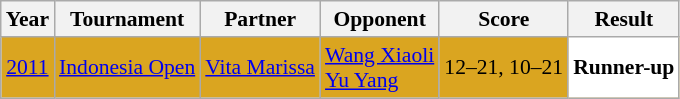<table class="sortable wikitable" style="font-size: 90%">
<tr>
<th>Year</th>
<th>Tournament</th>
<th>Partner</th>
<th>Opponent</th>
<th>Score</th>
<th>Result</th>
</tr>
<tr style="background:#DAA520">
<td align="center"><a href='#'>2011</a></td>
<td align="left"><a href='#'>Indonesia Open</a></td>
<td align="left"> <a href='#'>Vita Marissa</a></td>
<td align="left"> <a href='#'>Wang Xiaoli</a> <br>  <a href='#'>Yu Yang</a></td>
<td align="left">12–21, 10–21</td>
<td style="text-align: left; background:white"> <strong>Runner-up</strong></td>
</tr>
</table>
